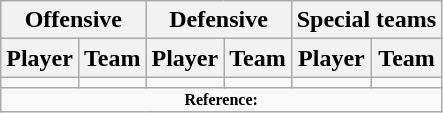<table class="wikitable" border="1">
<tr>
<th colspan="2">Offensive</th>
<th colspan="2">Defensive</th>
<th colspan="2">Special teams</th>
</tr>
<tr>
<th>Player</th>
<th>Team</th>
<th>Player</th>
<th>Team</th>
<th>Player</th>
<th>Team</th>
</tr>
<tr>
<td></td>
<td></td>
<td></td>
<td></td>
<td></td>
<td></td>
</tr>
<tr>
<td colspan="6" style="font-size: 8pt" align="center"><strong>Reference:</strong></td>
</tr>
</table>
